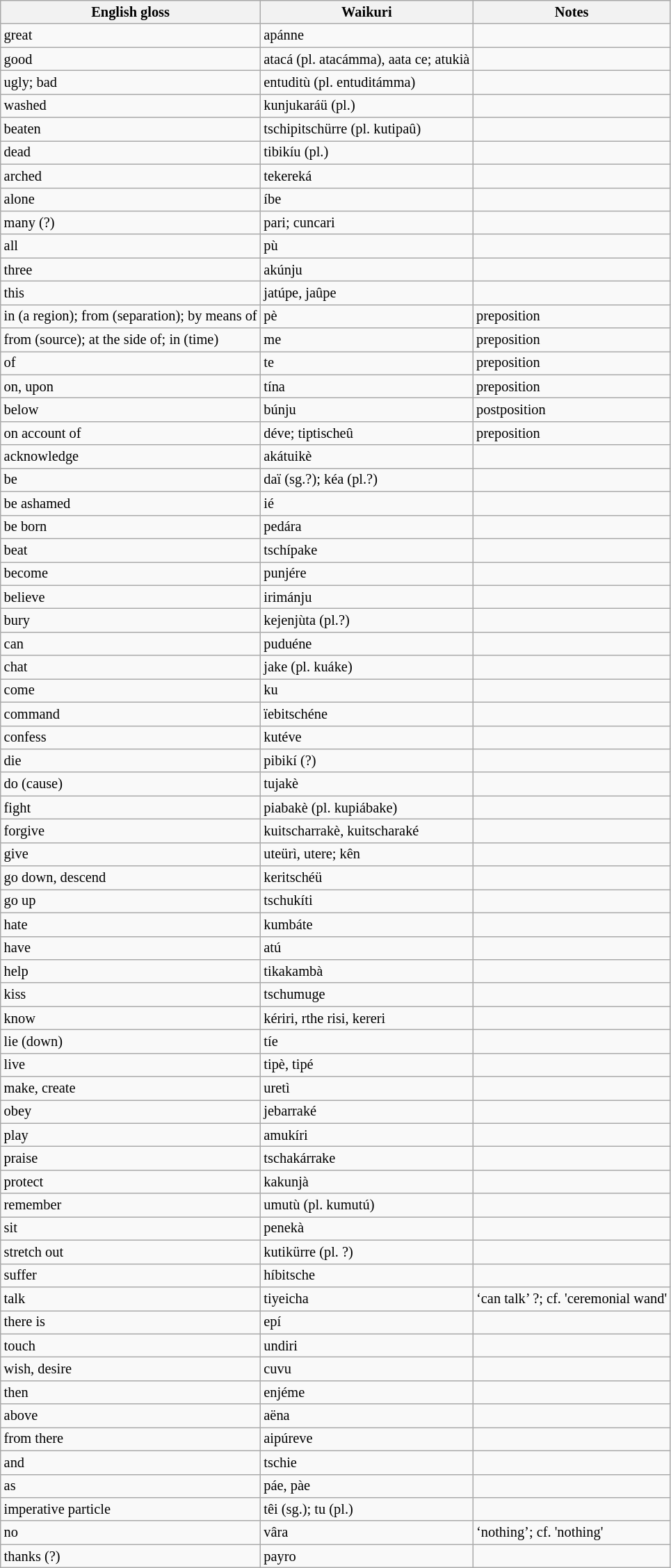<table class="wikitable sortable" style="font-size: 85%">
<tr>
<th>English gloss</th>
<th>Waikuri</th>
<th>Notes</th>
</tr>
<tr>
<td>great</td>
<td>apánne</td>
<td></td>
</tr>
<tr>
<td>good</td>
<td>atacá (pl. atacámma), aata ce; atukià</td>
<td></td>
</tr>
<tr>
<td>ugly; bad</td>
<td>entuditù (pl. entuditámma)</td>
<td></td>
</tr>
<tr>
<td>washed</td>
<td>kunjukaráü (pl.)</td>
<td></td>
</tr>
<tr>
<td>beaten</td>
<td>tschipitschürre (pl. kutipaû)</td>
<td></td>
</tr>
<tr>
<td>dead</td>
<td>tibikíu (pl.)</td>
<td></td>
</tr>
<tr>
<td>arched</td>
<td>tekereká</td>
<td></td>
</tr>
<tr>
<td>alone</td>
<td>íbe</td>
<td></td>
</tr>
<tr>
<td>many (?)</td>
<td>pari; cuncari</td>
<td></td>
</tr>
<tr>
<td>all</td>
<td>pù</td>
<td></td>
</tr>
<tr>
<td>three</td>
<td>akúnju</td>
<td></td>
</tr>
<tr>
<td>this</td>
<td>jatúpe, jaûpe</td>
<td></td>
</tr>
<tr>
<td>in (a region); from (separation); by means of</td>
<td>pè</td>
<td>preposition</td>
</tr>
<tr>
<td>from (source); at the side of; in (time)</td>
<td>me</td>
<td>preposition</td>
</tr>
<tr>
<td>of</td>
<td>te</td>
<td>preposition</td>
</tr>
<tr>
<td>on, upon</td>
<td>tína</td>
<td>preposition</td>
</tr>
<tr>
<td>below</td>
<td>búnju</td>
<td>postposition</td>
</tr>
<tr>
<td>on account of</td>
<td>déve; tiptischeû</td>
<td>preposition</td>
</tr>
<tr>
<td>acknowledge</td>
<td>akátuikè</td>
<td></td>
</tr>
<tr>
<td>be</td>
<td>daï (sg.?); kéa (pl.?)</td>
<td></td>
</tr>
<tr>
<td>be ashamed</td>
<td>ié</td>
<td></td>
</tr>
<tr>
<td>be born</td>
<td>pedára</td>
<td></td>
</tr>
<tr>
<td>beat</td>
<td>tschípake</td>
<td></td>
</tr>
<tr>
<td>become</td>
<td>punjére</td>
<td></td>
</tr>
<tr>
<td>believe</td>
<td>irimánju</td>
<td></td>
</tr>
<tr>
<td>bury</td>
<td>kejenjùta (pl.?)</td>
<td></td>
</tr>
<tr>
<td>can</td>
<td>puduéne</td>
<td></td>
</tr>
<tr>
<td>chat</td>
<td>jake (pl. kuáke)</td>
<td></td>
</tr>
<tr>
<td>come</td>
<td>ku</td>
<td></td>
</tr>
<tr>
<td>command</td>
<td>ïebitschéne</td>
<td></td>
</tr>
<tr>
<td>confess</td>
<td>kutéve</td>
<td></td>
</tr>
<tr>
<td>die</td>
<td>pibikí (?)</td>
<td></td>
</tr>
<tr>
<td>do (cause)</td>
<td>tujakè</td>
<td></td>
</tr>
<tr>
<td>fight</td>
<td>piabakè (pl. kupiábake)</td>
<td></td>
</tr>
<tr>
<td>forgive</td>
<td>kuitscharrakè, kuitscharaké</td>
<td></td>
</tr>
<tr>
<td>give</td>
<td>uteürì, utere; kên</td>
<td></td>
</tr>
<tr>
<td>go down, descend</td>
<td>keritschéü</td>
<td></td>
</tr>
<tr>
<td>go up</td>
<td>tschukíti</td>
<td></td>
</tr>
<tr>
<td>hate</td>
<td>kumbáte</td>
<td></td>
</tr>
<tr>
<td>have</td>
<td>atú</td>
<td></td>
</tr>
<tr>
<td>help</td>
<td>tikakambà</td>
<td></td>
</tr>
<tr>
<td>kiss</td>
<td>tschumuge</td>
<td></td>
</tr>
<tr>
<td>know</td>
<td>kériri, rthe risi, kereri</td>
<td></td>
</tr>
<tr>
<td>lie (down)</td>
<td>tíe</td>
<td></td>
</tr>
<tr>
<td>live</td>
<td>tipè, tipé</td>
<td></td>
</tr>
<tr>
<td>make, create</td>
<td>uretì</td>
<td></td>
</tr>
<tr>
<td>obey</td>
<td>jebarraké</td>
<td></td>
</tr>
<tr>
<td>play</td>
<td>amukíri</td>
<td></td>
</tr>
<tr>
<td>praise</td>
<td>tschakárrake</td>
<td></td>
</tr>
<tr>
<td>protect</td>
<td>kakunjà</td>
<td></td>
</tr>
<tr>
<td>remember</td>
<td>umutù (pl. kumutú)</td>
<td></td>
</tr>
<tr>
<td>sit</td>
<td>penekà</td>
<td></td>
</tr>
<tr>
<td>stretch out</td>
<td>kutikürre (pl. ?)</td>
<td></td>
</tr>
<tr>
<td>suffer</td>
<td>híbitsche</td>
<td></td>
</tr>
<tr>
<td>talk</td>
<td>tiyeicha</td>
<td>‘can talk’ ?; cf. 'ceremonial wand'</td>
</tr>
<tr>
<td>there is</td>
<td>epí</td>
<td></td>
</tr>
<tr>
<td>touch</td>
<td>undiri</td>
<td></td>
</tr>
<tr>
<td>wish, desire</td>
<td>cuvu</td>
<td></td>
</tr>
<tr>
<td>then</td>
<td>enjéme</td>
<td></td>
</tr>
<tr>
<td>above</td>
<td>aëna</td>
<td></td>
</tr>
<tr>
<td>from there</td>
<td>aipúreve</td>
<td></td>
</tr>
<tr>
<td>and</td>
<td>tschie</td>
<td></td>
</tr>
<tr>
<td>as</td>
<td>páe, pàe</td>
<td></td>
</tr>
<tr>
<td>imperative particle</td>
<td>têi (sg.); tu (pl.)</td>
<td></td>
</tr>
<tr>
<td>no</td>
<td>vâra</td>
<td>‘nothing’; cf. 'nothing'</td>
</tr>
<tr>
<td>thanks (?)</td>
<td>payro</td>
<td></td>
</tr>
</table>
